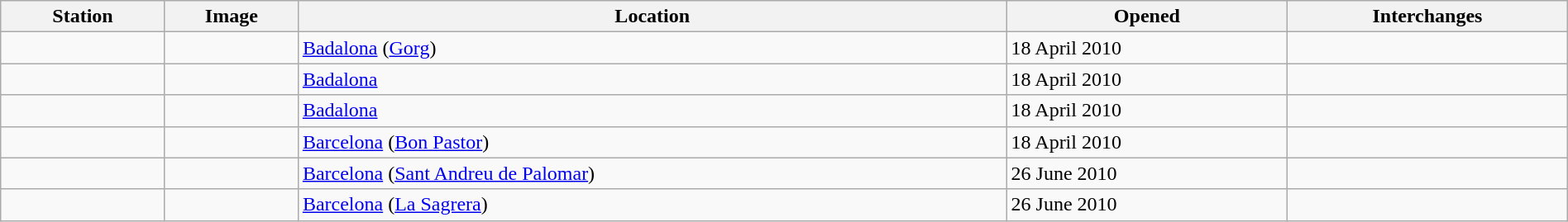<table class="wikitable sortable" style="width:100%">
<tr>
<th>Station</th>
<th style="width:100px" class="unsortable">Image</th>
<th>Location</th>
<th data-sort-type="date">Opened</th>
<th class="unsortable">Interchanges</th>
</tr>
<tr>
<td><strong></strong></td>
<td></td>
<td><a href='#'>Badalona</a> (<a href='#'>Gorg</a>)</td>
<td>18 April 2010</td>
<td> <br> </td>
</tr>
<tr>
<td><strong></strong></td>
<td></td>
<td><a href='#'>Badalona</a></td>
<td>18 April 2010</td>
<td></td>
</tr>
<tr>
<td><strong></strong></td>
<td></td>
<td><a href='#'>Badalona</a></td>
<td>18 April 2010</td>
<td></td>
</tr>
<tr>
<td><strong></strong></td>
<td></td>
<td><a href='#'>Barcelona</a> (<a href='#'>Bon Pastor</a>)</td>
<td>18 April 2010</td>
<td> </td>
</tr>
<tr>
<td><strong></strong></td>
<td></td>
<td><a href='#'>Barcelona</a> (<a href='#'>Sant Andreu de Palomar</a>)</td>
<td>26 June 2010</td>
<td> </td>
</tr>
<tr>
<td><strong></strong></td>
<td></td>
<td><a href='#'>Barcelona</a> (<a href='#'>La Sagrera</a>)</td>
<td>26 June 2010</td>
<td>   <br>  </td>
</tr>
</table>
